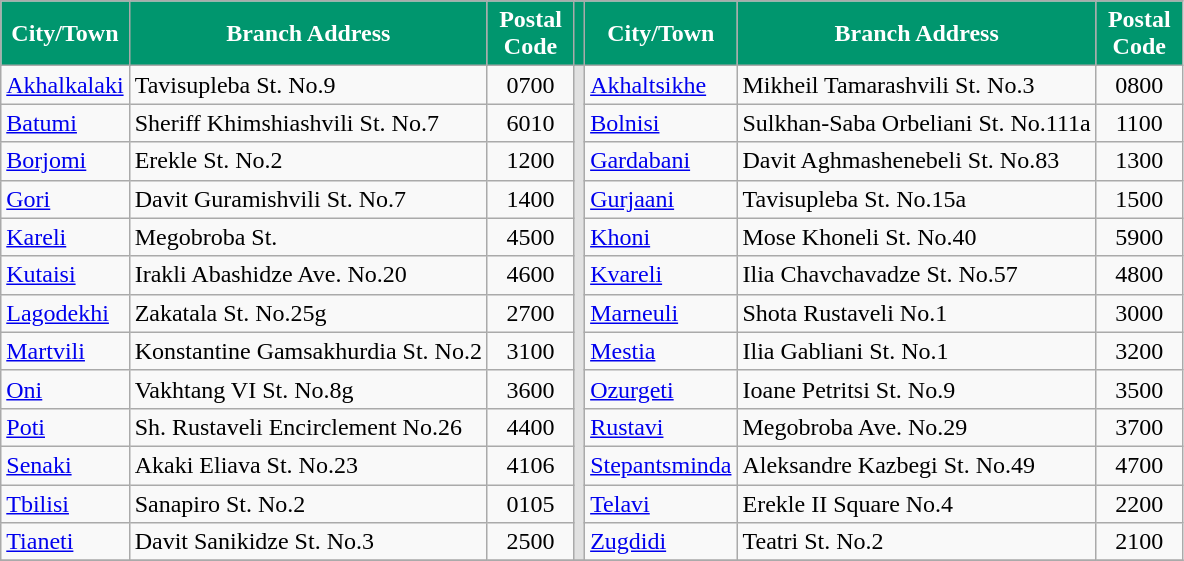<table class="wikitable">
<tr style="color:white;">
<th style="background: #00966E;">City/Town</th>
<th style="background: #00966E;">Branch Address</th>
<th style="width:50px; background: #00966E;">Postal Code</th>
<th style="background-color: #00966E;"></th>
<th style="background: #00966E;">City/Town</th>
<th style="background: #00966E;">Branch Address</th>
<th style="width:50px; text-align:center; background: #00966E;">Postal Code</th>
</tr>
<tr>
<td><a href='#'>Akhalkalaki</a></td>
<td>Tavisupleba St. No.9</td>
<td style="text-align:center;">0700</td>
<td style="background: #e1e1e1;" rowspan="13"></td>
<td><a href='#'>Akhaltsikhe</a></td>
<td>Mikheil Tamarashvili St. No.3</td>
<td style="text-align:center;">0800</td>
</tr>
<tr>
<td><a href='#'>Batumi</a></td>
<td>Sheriff Khimshiashvili St. No.7</td>
<td style="text-align:center;">6010</td>
<td><a href='#'>Bolnisi</a></td>
<td>Sulkhan-Saba Orbeliani St. No.111a</td>
<td style="text-align:center;">1100</td>
</tr>
<tr>
<td><a href='#'>Borjomi</a></td>
<td>Erekle St. No.2</td>
<td style="text-align:center;">1200</td>
<td><a href='#'>Gardabani</a></td>
<td>Davit Aghmashenebeli St. No.83</td>
<td style="text-align:center;">1300</td>
</tr>
<tr>
<td><a href='#'>Gori</a></td>
<td>Davit Guramishvili St. No.7</td>
<td style="text-align:center;">1400</td>
<td><a href='#'>Gurjaani</a></td>
<td>Tavisupleba St. No.15a</td>
<td style="text-align:center;">1500</td>
</tr>
<tr>
<td><a href='#'>Kareli</a></td>
<td>Megobroba St.</td>
<td style="text-align:center;">4500</td>
<td><a href='#'>Khoni</a></td>
<td>Mose Khoneli St. No.40</td>
<td style="text-align:center;">5900</td>
</tr>
<tr>
<td><a href='#'>Kutaisi</a></td>
<td>Irakli Abashidze Ave. No.20</td>
<td style="text-align:center;">4600</td>
<td><a href='#'>Kvareli</a></td>
<td>Ilia Chavchavadze St. No.57</td>
<td style="text-align:center;">4800</td>
</tr>
<tr>
<td><a href='#'>Lagodekhi</a></td>
<td>Zakatala St. No.25g</td>
<td style="text-align:center;">2700</td>
<td><a href='#'>Marneuli</a></td>
<td>Shota Rustaveli No.1</td>
<td style="text-align:center;">3000</td>
</tr>
<tr>
<td><a href='#'>Martvili</a></td>
<td>Konstantine Gamsakhurdia St. No.2</td>
<td style="text-align:center;">3100</td>
<td><a href='#'>Mestia</a></td>
<td>Ilia Gabliani St. No.1</td>
<td style="text-align:center;">3200</td>
</tr>
<tr>
<td><a href='#'>Oni</a></td>
<td>Vakhtang VI St. No.8g</td>
<td style="text-align:center;">3600</td>
<td><a href='#'>Ozurgeti</a></td>
<td>Ioane Petritsi St. No.9</td>
<td style="text-align:center;">3500</td>
</tr>
<tr>
<td><a href='#'>Poti</a></td>
<td>Sh. Rustaveli Encirclement No.26</td>
<td style="text-align:center;">4400</td>
<td><a href='#'>Rustavi</a></td>
<td>Megobroba Ave. No.29</td>
<td style="text-align:center;">3700</td>
</tr>
<tr>
<td><a href='#'>Senaki</a></td>
<td>Akaki Eliava St. No.23</td>
<td style="text-align:center;">4106</td>
<td><a href='#'>Stepantsminda</a></td>
<td>Aleksandre Kazbegi St. No.49</td>
<td style="text-align:center;">4700</td>
</tr>
<tr>
<td><a href='#'>Tbilisi</a></td>
<td>Sanapiro St. No.2</td>
<td style="text-align:center;">0105</td>
<td><a href='#'>Telavi</a></td>
<td>Erekle II Square No.4</td>
<td style="text-align:center;">2200</td>
</tr>
<tr>
<td><a href='#'>Tianeti</a></td>
<td>Davit Sanikidze St. No.3</td>
<td style="text-align:center;">2500</td>
<td><a href='#'>Zugdidi</a></td>
<td>Teatri St. No.2</td>
<td style="text-align:center;">2100</td>
</tr>
<tr>
</tr>
</table>
